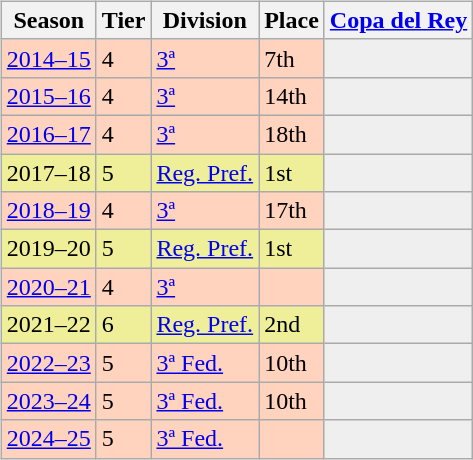<table>
<tr>
<td valign="top" width=0%><br><table class="wikitable">
<tr style="background:#f0f6fa;">
<th>Season</th>
<th>Tier</th>
<th>Division</th>
<th>Place</th>
<th><a href='#'>Copa del Rey</a></th>
</tr>
<tr>
<td style="background:#FFD3BD;"><a href='#'>2014–15</a></td>
<td style="background:#FFD3BD;">4</td>
<td style="background:#FFD3BD;"><a href='#'>3ª</a></td>
<td style="background:#FFD3BD;">7th</td>
<td style="background:#efefef;"></td>
</tr>
<tr>
<td style="background:#FFD3BD;"><a href='#'>2015–16</a></td>
<td style="background:#FFD3BD;">4</td>
<td style="background:#FFD3BD;"><a href='#'>3ª</a></td>
<td style="background:#FFD3BD;">14th</td>
<td style="background:#efefef;"></td>
</tr>
<tr>
<td style="background:#FFD3BD;"><a href='#'>2016–17</a></td>
<td style="background:#FFD3BD;">4</td>
<td style="background:#FFD3BD;"><a href='#'>3ª</a></td>
<td style="background:#FFD3BD;">18th</td>
<td style="background:#efefef;"></td>
</tr>
<tr>
<td style="background:#EFEF99;">2017–18</td>
<td style="background:#EFEF99;">5</td>
<td style="background:#EFEF99;"><a href='#'>Reg. Pref.</a></td>
<td style="background:#EFEF99;">1st</td>
<td style="background:#efefef;"></td>
</tr>
<tr>
<td style="background:#FFD3BD;"><a href='#'>2018–19</a></td>
<td style="background:#FFD3BD;">4</td>
<td style="background:#FFD3BD;"><a href='#'>3ª</a></td>
<td style="background:#FFD3BD;">17th</td>
<td style="background:#efefef;"></td>
</tr>
<tr>
<td style="background:#EFEF99;">2019–20</td>
<td style="background:#EFEF99;">5</td>
<td style="background:#EFEF99;"><a href='#'>Reg. Pref.</a></td>
<td style="background:#EFEF99;">1st</td>
<td style="background:#efefef;"></td>
</tr>
<tr>
<td style="background:#FFD3BD;"><a href='#'>2020–21</a></td>
<td style="background:#FFD3BD;">4</td>
<td style="background:#FFD3BD;"><a href='#'>3ª</a></td>
<td style="background:#FFD3BD;"></td>
<td style="background:#efefef;"></td>
</tr>
<tr>
<td style="background:#EFEF99;">2021–22</td>
<td style="background:#EFEF99;">6</td>
<td style="background:#EFEF99;"><a href='#'>Reg. Pref.</a></td>
<td style="background:#EFEF99;">2nd</td>
<td style="background:#efefef;"></td>
</tr>
<tr>
<td style="background:#FFD3BD;"><a href='#'>2022–23</a></td>
<td style="background:#FFD3BD;">5</td>
<td style="background:#FFD3BD;"><a href='#'>3ª Fed.</a></td>
<td style="background:#FFD3BD;">10th</td>
<td style="background:#efefef;"></td>
</tr>
<tr>
<td style="background:#FFD3BD;"><a href='#'>2023–24</a></td>
<td style="background:#FFD3BD;">5</td>
<td style="background:#FFD3BD;"><a href='#'>3ª Fed.</a></td>
<td style="background:#FFD3BD;">10th</td>
<td style="background:#efefef;"></td>
</tr>
<tr>
<td style="background:#FFD3BD;"><a href='#'>2024–25</a></td>
<td style="background:#FFD3BD;">5</td>
<td style="background:#FFD3BD;"><a href='#'>3ª Fed.</a></td>
<td style="background:#FFD3BD;"></td>
<td style="background:#efefef;"></td>
</tr>
</table>
</td>
</tr>
</table>
